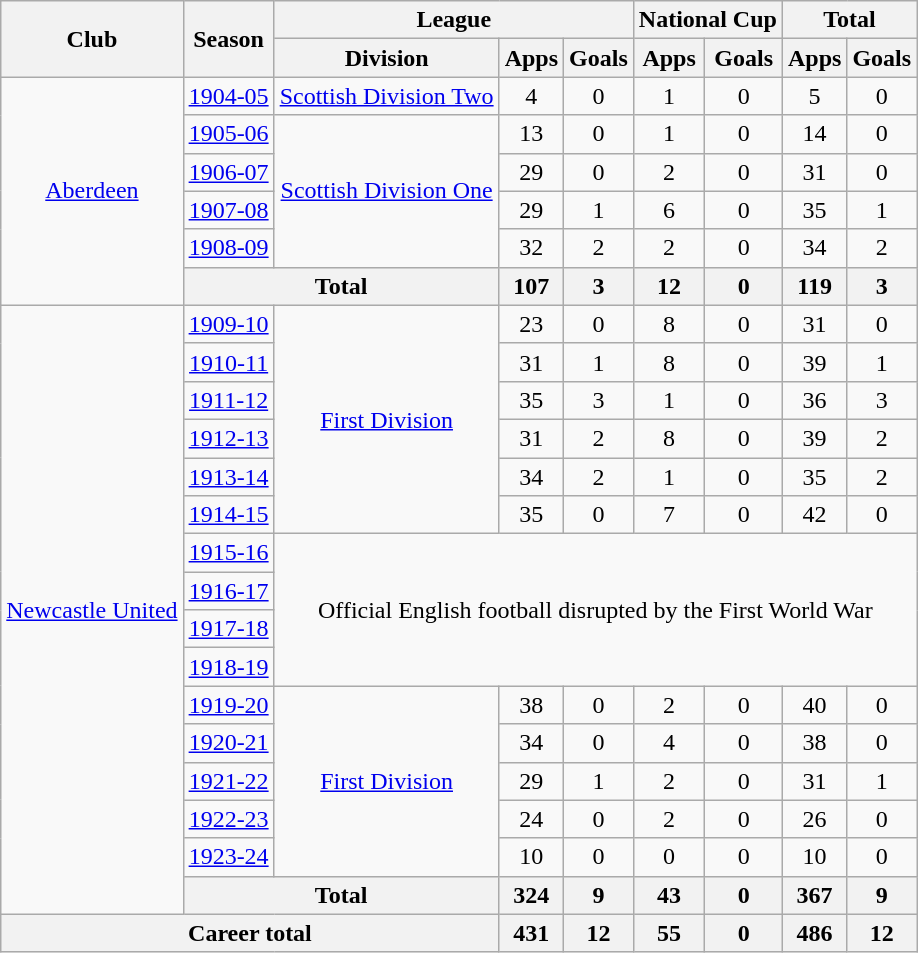<table class="wikitable" style="text-align:center">
<tr>
<th rowspan="2">Club</th>
<th rowspan="2">Season</th>
<th colspan="3">League</th>
<th colspan="2">National Cup</th>
<th colspan="2">Total</th>
</tr>
<tr>
<th>Division</th>
<th>Apps</th>
<th>Goals</th>
<th>Apps</th>
<th>Goals</th>
<th>Apps</th>
<th>Goals</th>
</tr>
<tr>
<td rowspan="6"><a href='#'>Aberdeen</a></td>
<td><a href='#'>1904-05</a></td>
<td><a href='#'>Scottish Division Two</a></td>
<td>4</td>
<td>0</td>
<td>1</td>
<td>0</td>
<td>5</td>
<td>0</td>
</tr>
<tr>
<td><a href='#'>1905-06</a></td>
<td rowspan="4"><a href='#'>Scottish Division One</a></td>
<td>13</td>
<td>0</td>
<td>1</td>
<td>0</td>
<td>14</td>
<td>0</td>
</tr>
<tr>
<td><a href='#'>1906-07</a></td>
<td>29</td>
<td>0</td>
<td>2</td>
<td>0</td>
<td>31</td>
<td>0</td>
</tr>
<tr>
<td><a href='#'>1907-08</a></td>
<td>29</td>
<td>1</td>
<td>6</td>
<td>0</td>
<td>35</td>
<td>1</td>
</tr>
<tr>
<td><a href='#'>1908-09</a></td>
<td>32</td>
<td>2</td>
<td>2</td>
<td>0</td>
<td>34</td>
<td>2</td>
</tr>
<tr>
<th colspan="2">Total</th>
<th>107</th>
<th>3</th>
<th>12</th>
<th>0</th>
<th>119</th>
<th>3</th>
</tr>
<tr>
<td rowspan="16"><a href='#'>Newcastle United</a></td>
<td><a href='#'>1909-10</a></td>
<td rowspan="6"><a href='#'>First Division</a></td>
<td>23</td>
<td>0</td>
<td>8</td>
<td>0</td>
<td>31</td>
<td>0</td>
</tr>
<tr>
<td><a href='#'>1910-11</a></td>
<td>31</td>
<td>1</td>
<td>8</td>
<td>0</td>
<td>39</td>
<td>1</td>
</tr>
<tr>
<td><a href='#'>1911-12</a></td>
<td>35</td>
<td>3</td>
<td>1</td>
<td>0</td>
<td>36</td>
<td>3</td>
</tr>
<tr>
<td><a href='#'>1912-13</a></td>
<td>31</td>
<td>2</td>
<td>8</td>
<td>0</td>
<td>39</td>
<td>2</td>
</tr>
<tr>
<td><a href='#'>1913-14</a></td>
<td>34</td>
<td>2</td>
<td>1</td>
<td>0</td>
<td>35</td>
<td>2</td>
</tr>
<tr>
<td><a href='#'>1914-15</a></td>
<td>35</td>
<td>0</td>
<td>7</td>
<td>0</td>
<td>42</td>
<td>0</td>
</tr>
<tr>
<td><a href='#'>1915-16</a></td>
<td colspan="7" rowspan="4">Official English football disrupted by the First World War</td>
</tr>
<tr>
<td><a href='#'>1916-17</a></td>
</tr>
<tr>
<td><a href='#'>1917-18</a></td>
</tr>
<tr>
<td><a href='#'>1918-19</a></td>
</tr>
<tr>
<td><a href='#'>1919-20</a></td>
<td rowspan="5"><a href='#'>First Division</a></td>
<td>38</td>
<td>0</td>
<td>2</td>
<td>0</td>
<td>40</td>
<td>0</td>
</tr>
<tr>
<td><a href='#'>1920-21</a></td>
<td>34</td>
<td>0</td>
<td>4</td>
<td>0</td>
<td>38</td>
<td>0</td>
</tr>
<tr>
<td><a href='#'>1921-22</a></td>
<td>29</td>
<td>1</td>
<td>2</td>
<td>0</td>
<td>31</td>
<td>1</td>
</tr>
<tr>
<td><a href='#'>1922-23</a></td>
<td>24</td>
<td>0</td>
<td>2</td>
<td>0</td>
<td>26</td>
<td>0</td>
</tr>
<tr>
<td><a href='#'>1923-24</a></td>
<td>10</td>
<td>0</td>
<td>0</td>
<td>0</td>
<td>10</td>
<td>0</td>
</tr>
<tr>
<th colspan="2">Total</th>
<th>324</th>
<th>9</th>
<th>43</th>
<th>0</th>
<th>367</th>
<th>9</th>
</tr>
<tr>
<th colspan="3">Career total</th>
<th>431</th>
<th>12</th>
<th>55</th>
<th>0</th>
<th>486</th>
<th>12</th>
</tr>
</table>
